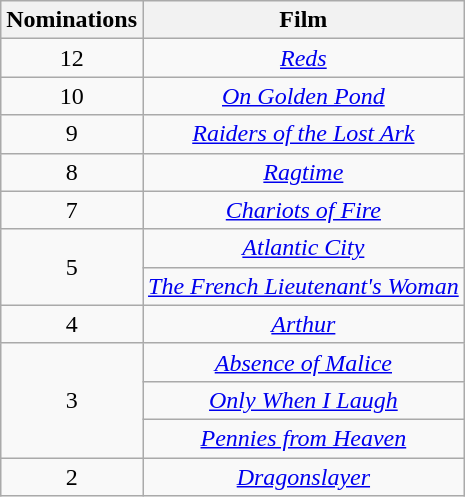<table class="wikitable plainrowheaders" style="text-align: center; float:left; margin-right:1em;">
<tr>
<th scope="col" style="width:55px;">Nominations</th>
<th scope="col" style="text-align:center;">Film</th>
</tr>
<tr>
<td scope="row" style="text-align:center">12</td>
<td><em><a href='#'>Reds</a></em></td>
</tr>
<tr>
<td scope="row" style="text-align:center">10</td>
<td><em><a href='#'>On Golden Pond</a></em></td>
</tr>
<tr>
<td scope="row" style="text-align:center">9</td>
<td><em><a href='#'>Raiders of the Lost Ark</a></em></td>
</tr>
<tr>
<td scope="row" style="text-align:center">8</td>
<td><em><a href='#'>Ragtime</a></em></td>
</tr>
<tr>
<td scope="row" style="text-align:center">7</td>
<td><em><a href='#'>Chariots of Fire</a></em></td>
</tr>
<tr>
<td scope="row" rowspan="2" style="text-align:center;">5</td>
<td><em><a href='#'>Atlantic City</a></em></td>
</tr>
<tr>
<td><em><a href='#'>The French Lieutenant's Woman</a></em></td>
</tr>
<tr>
<td scope="row" style="text-align:center">4</td>
<td><em><a href='#'>Arthur</a></em></td>
</tr>
<tr>
<td scope="row" rowspan="3" style="text-align:center;">3</td>
<td><em><a href='#'>Absence of Malice</a></em></td>
</tr>
<tr>
<td><em><a href='#'>Only When I Laugh</a></em></td>
</tr>
<tr>
<td><em><a href='#'>Pennies from Heaven</a></em></td>
</tr>
<tr>
<td scope="row" style="text-align:center">2</td>
<td><em><a href='#'>Dragonslayer</a></em></td>
</tr>
</table>
